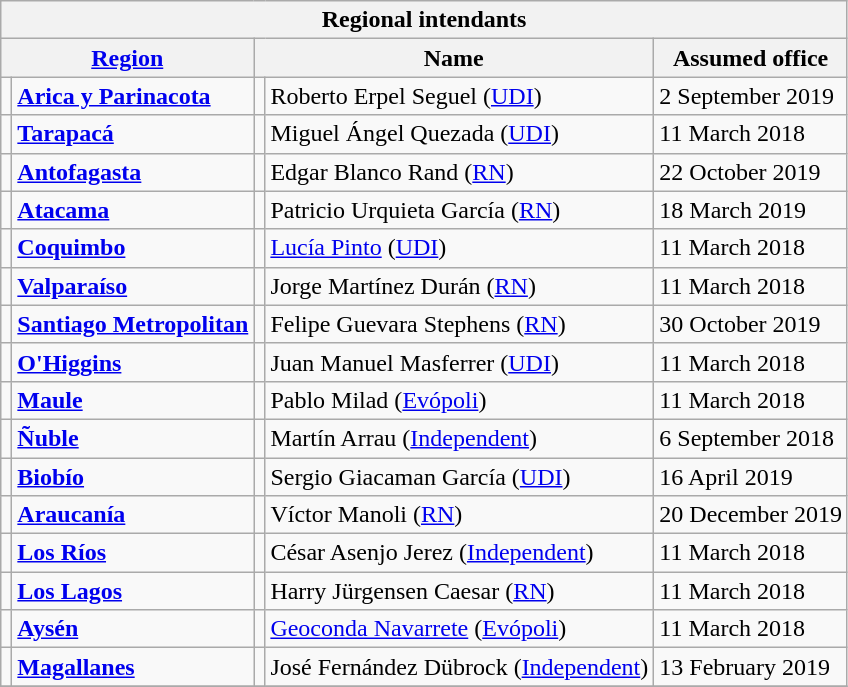<table class="sortable wikitable" style="font-size:100%;">
<tr>
<th colspan=5>Regional intendants </th>
</tr>
<tr>
<th colspan="2"><a href='#'>Region</a></th>
<th colspan="2">Name</th>
<th>Assumed office</th>
</tr>
<tr>
<td></td>
<td><strong><a href='#'>Arica y Parinacota</a></strong></td>
<td></td>
<td>Roberto Erpel Seguel (<a href='#'>UDI</a>)</td>
<td>2 September 2019</td>
</tr>
<tr>
<td></td>
<td><strong><a href='#'>Tarapacá</a></strong></td>
<td></td>
<td>Miguel Ángel Quezada (<a href='#'>UDI</a>)</td>
<td>11 March 2018</td>
</tr>
<tr>
<td></td>
<td><strong><a href='#'>Antofagasta</a></strong></td>
<td></td>
<td>Edgar Blanco Rand (<a href='#'>RN</a>)</td>
<td>22 October 2019</td>
</tr>
<tr>
<td></td>
<td><strong><a href='#'>Atacama</a></strong></td>
<td></td>
<td Patricio Urquieta>Patricio Urquieta García (<a href='#'>RN</a>)</td>
<td>18 March 2019</td>
</tr>
<tr>
<td></td>
<td><strong><a href='#'>Coquimbo</a></strong></td>
<td></td>
<td><a href='#'>Lucía Pinto</a> (<a href='#'>UDI</a>)</td>
<td>11 March 2018</td>
</tr>
<tr>
<td></td>
<td><strong><a href='#'>Valparaíso</a></strong></td>
<td></td>
<td>Jorge Martínez Durán (<a href='#'>RN</a>)</td>
<td>11 March 2018</td>
</tr>
<tr>
<td></td>
<td><strong><a href='#'>Santiago Metropolitan</a></strong></td>
<td></td>
<td>Felipe Guevara Stephens (<a href='#'>RN</a>)</td>
<td>30 October 2019</td>
</tr>
<tr>
<td></td>
<td><strong><a href='#'>O'Higgins</a></strong></td>
<td></td>
<td>Juan Manuel Masferrer (<a href='#'>UDI</a>)</td>
<td>11 March 2018</td>
</tr>
<tr>
<td></td>
<td><strong><a href='#'>Maule</a></strong></td>
<td></td>
<td>Pablo Milad (<a href='#'>Evópoli</a>)</td>
<td>11 March 2018</td>
</tr>
<tr>
<td></td>
<td><strong><a href='#'>Ñuble</a></strong></td>
<td></td>
<td>Martín Arrau (<a href='#'>Independent</a>)</td>
<td>6 September 2018</td>
</tr>
<tr>
<td></td>
<td><strong><a href='#'>Biobío</a></strong></td>
<td></td>
<td>Sergio Giacaman García (<a href='#'>UDI</a>)</td>
<td>16 April 2019</td>
</tr>
<tr>
<td></td>
<td><strong><a href='#'>Araucanía</a></strong></td>
<td></td>
<td>Víctor Manoli (<a href='#'>RN</a>)</td>
<td>20 December 2019</td>
</tr>
<tr>
<td></td>
<td><strong><a href='#'>Los Ríos</a></strong></td>
<td></td>
<td>César Asenjo Jerez (<a href='#'>Independent</a>)</td>
<td>11 March 2018</td>
</tr>
<tr>
<td></td>
<td><strong><a href='#'>Los Lagos</a></strong></td>
<td></td>
<td>Harry Jürgensen Caesar (<a href='#'>RN</a>)</td>
<td>11 March 2018</td>
</tr>
<tr>
<td></td>
<td><strong><a href='#'>Aysén</a></strong></td>
<td></td>
<td><a href='#'>Geoconda Navarrete</a> (<a href='#'>Evópoli</a>)</td>
<td>11 March 2018</td>
</tr>
<tr>
<td></td>
<td><strong><a href='#'>Magallanes</a></strong></td>
<td></td>
<td>José Fernández Dübrock (<a href='#'>Independent</a>)</td>
<td>13 February 2019</td>
</tr>
<tr>
</tr>
</table>
